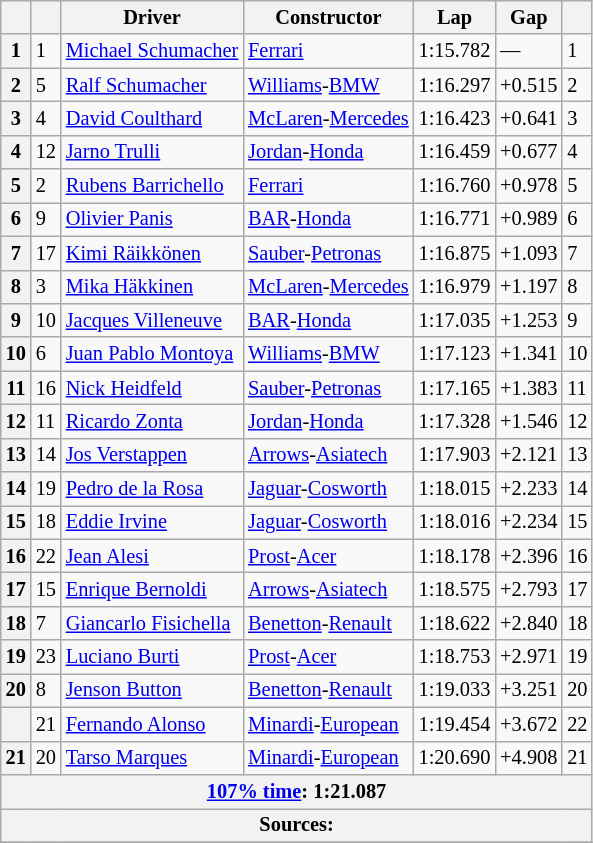<table class="wikitable sortable" style="font-size: 85%;">
<tr>
<th scope="col"></th>
<th scope="col"></th>
<th scope="col">Driver</th>
<th scope="col">Constructor</th>
<th scope="col">Lap</th>
<th scope="col">Gap</th>
<th scope="col"></th>
</tr>
<tr>
<th scope="row">1</th>
<td>1</td>
<td> <a href='#'>Michael Schumacher</a></td>
<td><a href='#'>Ferrari</a></td>
<td>1:15.782</td>
<td>—</td>
<td>1</td>
</tr>
<tr>
<th scope="row">2</th>
<td>5</td>
<td> <a href='#'>Ralf Schumacher</a></td>
<td><a href='#'>Williams</a>-<a href='#'>BMW</a></td>
<td>1:16.297</td>
<td>+0.515</td>
<td>2</td>
</tr>
<tr>
<th scope="row">3</th>
<td>4</td>
<td> <a href='#'>David Coulthard</a></td>
<td><a href='#'>McLaren</a>-<a href='#'>Mercedes</a></td>
<td>1:16.423</td>
<td>+0.641</td>
<td>3</td>
</tr>
<tr>
<th scope="row">4</th>
<td>12</td>
<td> <a href='#'>Jarno Trulli</a></td>
<td><a href='#'>Jordan</a>-<a href='#'>Honda</a></td>
<td>1:16.459</td>
<td>+0.677</td>
<td>4</td>
</tr>
<tr>
<th scope="row">5</th>
<td>2</td>
<td> <a href='#'>Rubens Barrichello</a></td>
<td><a href='#'>Ferrari</a></td>
<td>1:16.760</td>
<td>+0.978</td>
<td>5</td>
</tr>
<tr>
<th scope="row">6</th>
<td>9</td>
<td> <a href='#'>Olivier Panis</a></td>
<td><a href='#'>BAR</a>-<a href='#'>Honda</a></td>
<td>1:16.771</td>
<td>+0.989</td>
<td>6</td>
</tr>
<tr>
<th scope="row">7</th>
<td>17</td>
<td> <a href='#'>Kimi Räikkönen</a></td>
<td><a href='#'>Sauber</a>-<a href='#'>Petronas</a></td>
<td>1:16.875</td>
<td>+1.093</td>
<td>7</td>
</tr>
<tr>
<th scope="row">8</th>
<td>3</td>
<td> <a href='#'>Mika Häkkinen</a></td>
<td><a href='#'>McLaren</a>-<a href='#'>Mercedes</a></td>
<td>1:16.979</td>
<td>+1.197</td>
<td>8</td>
</tr>
<tr>
<th scope="row">9</th>
<td>10</td>
<td> <a href='#'>Jacques Villeneuve</a></td>
<td><a href='#'>BAR</a>-<a href='#'>Honda</a></td>
<td>1:17.035</td>
<td>+1.253</td>
<td>9</td>
</tr>
<tr>
<th scope="row">10</th>
<td>6</td>
<td> <a href='#'>Juan Pablo Montoya</a></td>
<td><a href='#'>Williams</a>-<a href='#'>BMW</a></td>
<td>1:17.123</td>
<td>+1.341</td>
<td>10</td>
</tr>
<tr>
<th scope="row">11</th>
<td>16</td>
<td> <a href='#'>Nick Heidfeld</a></td>
<td><a href='#'>Sauber</a>-<a href='#'>Petronas</a></td>
<td>1:17.165</td>
<td>+1.383</td>
<td>11</td>
</tr>
<tr>
<th scope="row">12</th>
<td>11</td>
<td> <a href='#'>Ricardo Zonta</a></td>
<td><a href='#'>Jordan</a>-<a href='#'>Honda</a></td>
<td>1:17.328</td>
<td>+1.546</td>
<td>12</td>
</tr>
<tr>
<th scope="row">13</th>
<td>14</td>
<td> <a href='#'>Jos Verstappen</a></td>
<td><a href='#'>Arrows</a>-<a href='#'>Asiatech</a></td>
<td>1:17.903</td>
<td>+2.121</td>
<td>13</td>
</tr>
<tr>
<th scope="row">14</th>
<td>19</td>
<td> <a href='#'>Pedro de la Rosa</a></td>
<td><a href='#'>Jaguar</a>-<a href='#'>Cosworth</a></td>
<td>1:18.015</td>
<td>+2.233</td>
<td>14</td>
</tr>
<tr>
<th scope="row">15</th>
<td>18</td>
<td> <a href='#'>Eddie Irvine</a></td>
<td><a href='#'>Jaguar</a>-<a href='#'>Cosworth</a></td>
<td>1:18.016</td>
<td>+2.234</td>
<td>15</td>
</tr>
<tr>
<th scope="row">16</th>
<td>22</td>
<td> <a href='#'>Jean Alesi</a></td>
<td><a href='#'>Prost</a>-<a href='#'>Acer</a></td>
<td>1:18.178</td>
<td>+2.396</td>
<td>16</td>
</tr>
<tr>
<th scope="row">17</th>
<td>15</td>
<td> <a href='#'>Enrique Bernoldi</a></td>
<td><a href='#'>Arrows</a>-<a href='#'>Asiatech</a></td>
<td>1:18.575</td>
<td>+2.793</td>
<td>17</td>
</tr>
<tr>
<th scope="row">18</th>
<td>7</td>
<td> <a href='#'>Giancarlo Fisichella</a></td>
<td><a href='#'>Benetton</a>-<a href='#'>Renault</a></td>
<td>1:18.622</td>
<td>+2.840</td>
<td>18</td>
</tr>
<tr>
<th scope="row">19</th>
<td>23</td>
<td> <a href='#'>Luciano Burti</a></td>
<td><a href='#'>Prost</a>-<a href='#'>Acer</a></td>
<td>1:18.753</td>
<td>+2.971</td>
<td>19</td>
</tr>
<tr>
<th scope="row">20</th>
<td>8</td>
<td> <a href='#'>Jenson Button</a></td>
<td><a href='#'>Benetton</a>-<a href='#'>Renault</a></td>
<td>1:19.033</td>
<td>+3.251</td>
<td>20</td>
</tr>
<tr>
<th scope="row"></th>
<td>21</td>
<td> <a href='#'>Fernando Alonso</a></td>
<td><a href='#'>Minardi</a>-<a href='#'>European</a></td>
<td align="center">1:19.454</td>
<td>+3.672</td>
<td>22</td>
</tr>
<tr>
<th scope="row">21</th>
<td>20</td>
<td> <a href='#'>Tarso Marques</a></td>
<td><a href='#'>Minardi</a>-<a href='#'>European</a></td>
<td>1:20.690</td>
<td>+4.908</td>
<td>21</td>
</tr>
<tr>
<th colspan="7"><a href='#'>107% time</a>: 1:21.087</th>
</tr>
<tr>
<th colspan="7">Sources:</th>
</tr>
<tr>
</tr>
</table>
